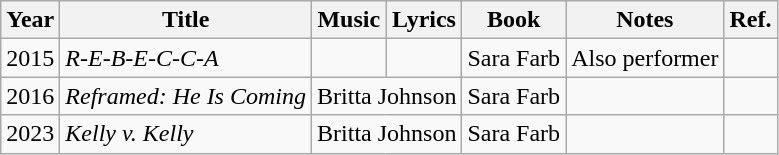<table class="wikitable">
<tr>
<th>Year</th>
<th>Title</th>
<th>Music</th>
<th>Lyrics</th>
<th>Book</th>
<th>Notes</th>
<th>Ref.</th>
</tr>
<tr>
<td>2015</td>
<td><em>R-E-B-E-C-C-A</em></td>
<td></td>
<td></td>
<td align="center">Sara Farb</td>
<td>Also performer</td>
<td align="center"></td>
</tr>
<tr>
<td>2016</td>
<td><em>Reframed: He Is Coming</em></td>
<td colspan="2" align="center">Britta Johnson</td>
<td align="center">Sara Farb</td>
<td></td>
<td align="center"></td>
</tr>
<tr>
<td>2023</td>
<td><em>Kelly v. Kelly</em></td>
<td colspan="2" align="center">Britta Johnson</td>
<td align="center">Sara Farb</td>
<td></td>
<td align="center"></td>
</tr>
</table>
